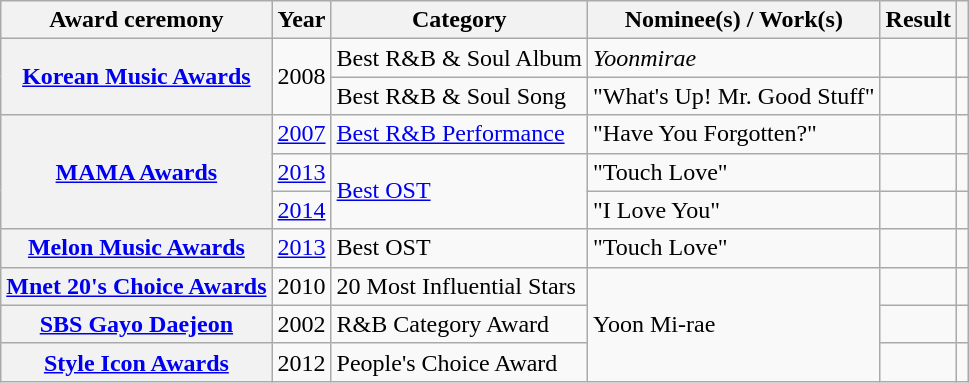<table class="wikitable plainrowheaders sortable">
<tr>
<th scope="col">Award ceremony</th>
<th scope="col">Year</th>
<th scope="col">Category</th>
<th scope="col">Nominee(s) / Work(s)</th>
<th scope="col">Result</th>
<th scope="col" class="unsortable"></th>
</tr>
<tr>
<th rowspan="2" scope="row"><a href='#'>Korean Music Awards</a></th>
<td rowspan="2">2008</td>
<td>Best R&B & Soul Album</td>
<td><em>Yoonmirae</em></td>
<td></td>
<td></td>
</tr>
<tr>
<td>Best R&B & Soul Song</td>
<td>"What's Up! Mr. Good Stuff"</td>
<td></td>
<td></td>
</tr>
<tr>
<th rowspan="3" scope="row"><a href='#'>MAMA Awards</a></th>
<td><a href='#'>2007</a></td>
<td><a href='#'>Best R&B Performance</a></td>
<td>"Have You Forgotten?"</td>
<td></td>
<td align="center"></td>
</tr>
<tr>
<td><a href='#'>2013</a></td>
<td rowspan="2"><a href='#'>Best OST</a></td>
<td>"Touch Love"</td>
<td></td>
<td align="center"></td>
</tr>
<tr>
<td><a href='#'>2014</a></td>
<td>"I Love You"</td>
<td></td>
<td align="center"></td>
</tr>
<tr>
<th scope="row"><a href='#'>Melon Music Awards</a></th>
<td><a href='#'>2013</a></td>
<td>Best OST</td>
<td>"Touch Love"</td>
<td></td>
<td></td>
</tr>
<tr>
<th scope="row"><a href='#'>Mnet 20's Choice Awards</a></th>
<td>2010</td>
<td>20 Most Influential Stars</td>
<td rowspan="3">Yoon Mi-rae</td>
<td></td>
<td></td>
</tr>
<tr>
<th scope="row"><a href='#'>SBS Gayo Daejeon</a></th>
<td>2002</td>
<td>R&B Category Award</td>
<td></td>
<td></td>
</tr>
<tr>
<th scope="row"><a href='#'>Style Icon Awards</a></th>
<td>2012</td>
<td>People's Choice Award</td>
<td></td>
<td></td>
</tr>
</table>
